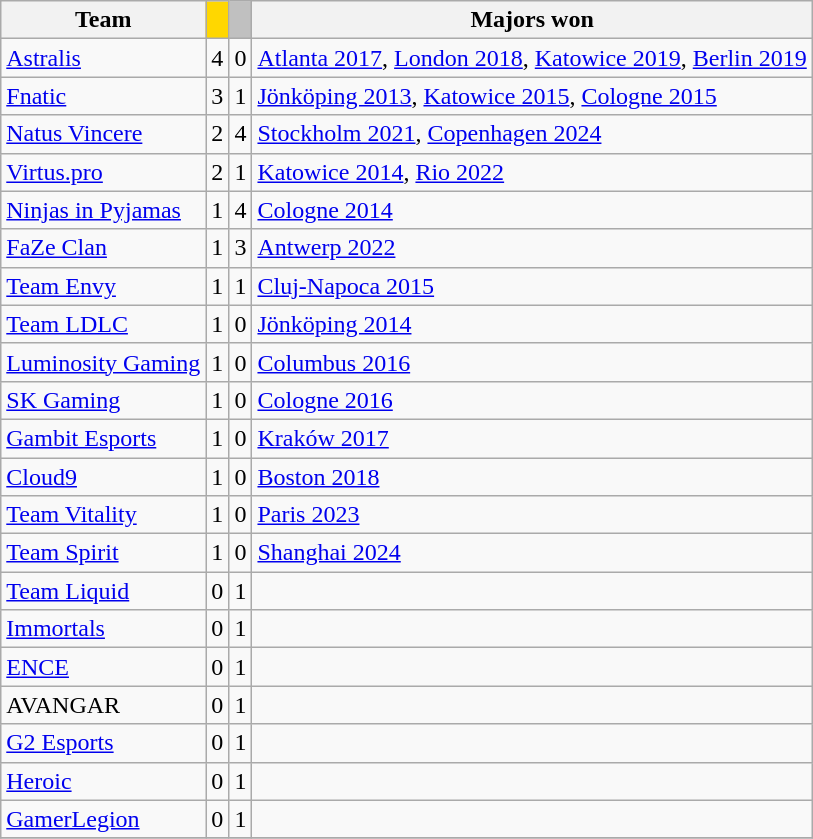<table class="wikitable">
<tr>
<th>Team</th>
<th style="background:gold;"></th>
<th style="background:silver;"></th>
<th>Majors won</th>
</tr>
<tr>
<td><a href='#'>Astralis</a></td>
<td>4</td>
<td>0</td>
<td><a href='#'>Atlanta 2017</a>, <a href='#'>London 2018</a>, <a href='#'>Katowice 2019</a>, <a href='#'>Berlin 2019</a></td>
</tr>
<tr>
<td><a href='#'>Fnatic</a></td>
<td>3</td>
<td>1</td>
<td><a href='#'>Jönköping 2013</a>, <a href='#'>Katowice 2015</a>, <a href='#'>Cologne 2015</a></td>
</tr>
<tr>
<td><a href='#'>Natus Vincere</a></td>
<td>2</td>
<td>4</td>
<td><a href='#'>Stockholm 2021</a>, <a href='#'>Copenhagen 2024</a></td>
</tr>
<tr>
<td><a href='#'>Virtus.pro</a></td>
<td>2</td>
<td>1</td>
<td><a href='#'>Katowice 2014</a>, <a href='#'>Rio 2022</a></td>
</tr>
<tr>
<td><a href='#'>Ninjas in Pyjamas</a></td>
<td>1</td>
<td>4</td>
<td><a href='#'>Cologne 2014</a></td>
</tr>
<tr>
<td><a href='#'>FaZe Clan</a></td>
<td>1</td>
<td>3</td>
<td><a href='#'>Antwerp 2022</a></td>
</tr>
<tr>
<td><a href='#'>Team Envy</a></td>
<td>1</td>
<td>1</td>
<td><a href='#'>Cluj-Napoca 2015</a></td>
</tr>
<tr>
<td><a href='#'>Team LDLC</a></td>
<td>1</td>
<td>0</td>
<td><a href='#'>Jönköping 2014</a></td>
</tr>
<tr>
<td><a href='#'>Luminosity Gaming</a></td>
<td>1</td>
<td>0</td>
<td><a href='#'>Columbus 2016</a></td>
</tr>
<tr>
<td><a href='#'>SK Gaming</a></td>
<td>1</td>
<td>0</td>
<td><a href='#'>Cologne 2016</a></td>
</tr>
<tr>
<td><a href='#'>Gambit Esports</a></td>
<td>1</td>
<td>0</td>
<td><a href='#'>Kraków 2017</a></td>
</tr>
<tr>
<td><a href='#'>Cloud9</a></td>
<td>1</td>
<td>0</td>
<td><a href='#'>Boston 2018</a></td>
</tr>
<tr>
<td><a href='#'>Team Vitality</a></td>
<td>1</td>
<td>0</td>
<td><a href='#'>Paris 2023</a></td>
</tr>
<tr>
<td><a href='#'>Team Spirit</a></td>
<td>1</td>
<td>0</td>
<td><a href='#'>Shanghai 2024</a></td>
</tr>
<tr>
<td><a href='#'>Team Liquid</a></td>
<td>0</td>
<td>1</td>
<td></td>
</tr>
<tr>
<td><a href='#'>Immortals</a></td>
<td>0</td>
<td>1</td>
<td></td>
</tr>
<tr>
<td><a href='#'>ENCE</a></td>
<td>0</td>
<td>1</td>
<td></td>
</tr>
<tr>
<td>AVANGAR</td>
<td>0</td>
<td>1</td>
<td></td>
</tr>
<tr>
<td><a href='#'>G2 Esports</a></td>
<td>0</td>
<td>1</td>
<td></td>
</tr>
<tr>
<td><a href='#'>Heroic</a></td>
<td>0</td>
<td>1</td>
<td></td>
</tr>
<tr>
<td><a href='#'>GamerLegion</a></td>
<td>0</td>
<td>1</td>
<td></td>
</tr>
<tr>
</tr>
</table>
